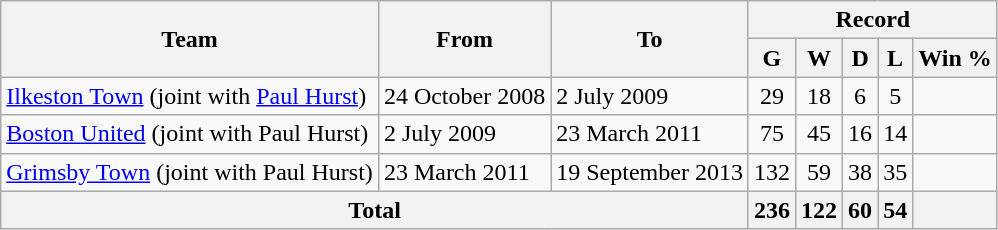<table class="wikitable" style="text-align: center">
<tr>
<th rowspan="2">Team</th>
<th rowspan="2">From</th>
<th rowspan="2">To</th>
<th colspan="5">Record</th>
</tr>
<tr>
<th>G</th>
<th>W</th>
<th>D</th>
<th>L</th>
<th>Win %</th>
</tr>
<tr>
<td align=left><a href='#'>Ilkeston Town</a> (joint with <a href='#'>Paul Hurst</a>)</td>
<td align=left>24 October 2008</td>
<td align=left>2 July 2009</td>
<td>29</td>
<td>18</td>
<td>6</td>
<td>5</td>
<td></td>
</tr>
<tr>
<td align=left><a href='#'>Boston United</a> (joint with Paul Hurst)</td>
<td align=left>2 July 2009</td>
<td align=left>23 March 2011</td>
<td>75</td>
<td>45</td>
<td>16</td>
<td>14</td>
<td></td>
</tr>
<tr>
<td align=left><a href='#'>Grimsby Town</a> (joint with Paul Hurst)</td>
<td align=left>23 March 2011</td>
<td align=left>19 September 2013</td>
<td>132</td>
<td>59</td>
<td>38</td>
<td>35</td>
<td></td>
</tr>
<tr>
<th colspan=3>Total</th>
<th>236</th>
<th>122</th>
<th>60</th>
<th>54</th>
<th></th>
</tr>
</table>
